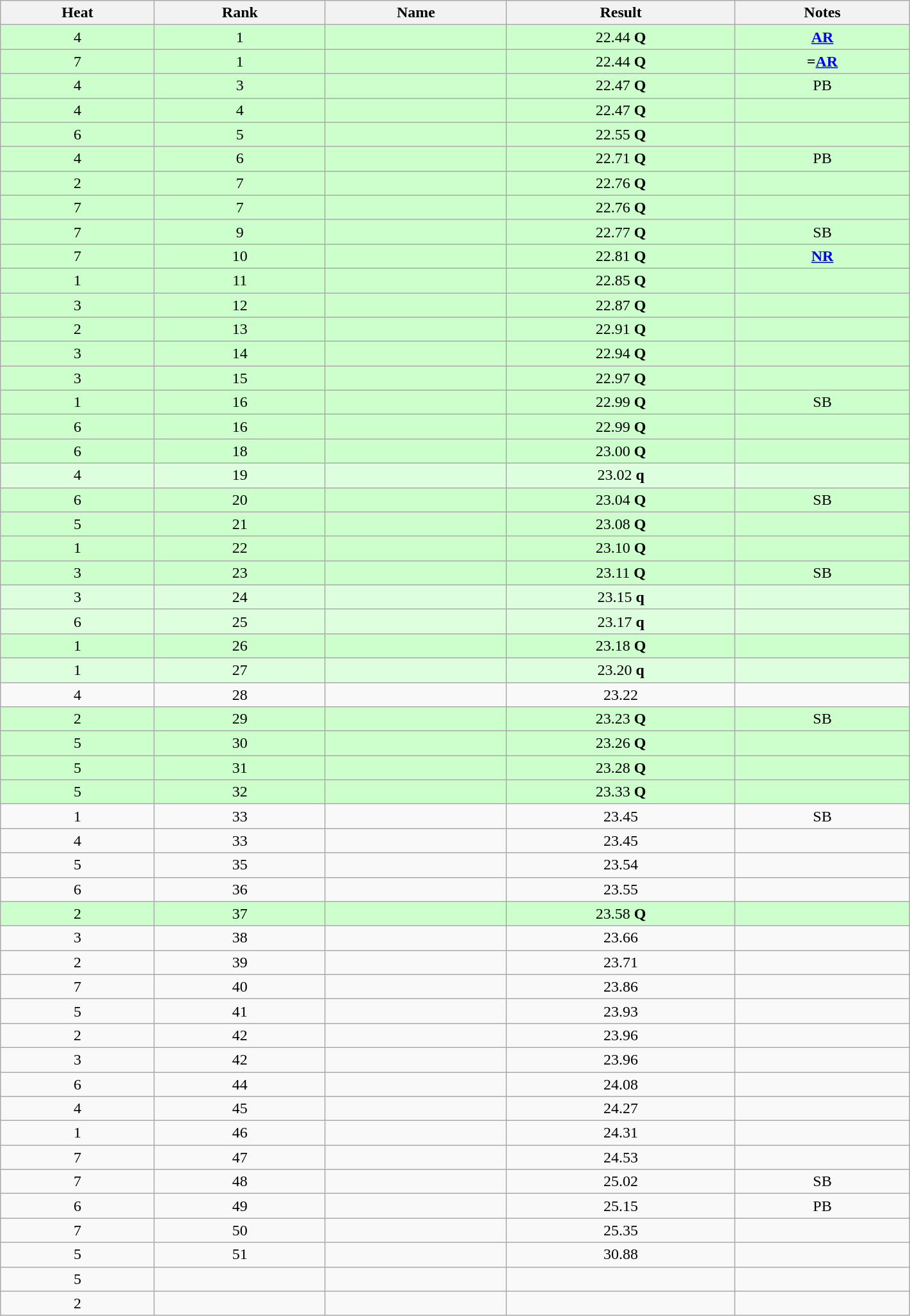<table class="sortable wikitable" width=75%>
<tr>
<th>Heat</th>
<th>Rank</th>
<th>Name</th>
<th>Result</th>
<th>Notes</th>
</tr>
<tr style="background:#ccffcc;" align="center">
<td>4</td>
<td>1</td>
<td align="left"></td>
<td>22.44 <strong>Q</strong></td>
<td><strong><a href='#'>AR</a></strong></td>
</tr>
<tr style="background:#ccffcc;" align="center">
<td>7</td>
<td>1</td>
<td align="left"></td>
<td>22.44 <strong>Q</strong></td>
<td><strong>=<a href='#'>AR</a></strong></td>
</tr>
<tr style="background:#ccffcc;" align="center">
<td>4</td>
<td>3</td>
<td align="left"></td>
<td>22.47 <strong>Q</strong></td>
<td>PB</td>
</tr>
<tr style="background:#ccffcc;" align="center">
<td>4</td>
<td>4</td>
<td align="left"></td>
<td>22.47 <strong>Q</strong></td>
<td></td>
</tr>
<tr style="background:#ccffcc;" align="center">
<td>6</td>
<td>5</td>
<td align="left"></td>
<td>22.55 <strong>Q</strong></td>
<td></td>
</tr>
<tr style="background:#ccffcc;" align="center">
<td>4</td>
<td>6</td>
<td align="left"></td>
<td>22.71 <strong>Q</strong></td>
<td>PB</td>
</tr>
<tr style="background:#ccffcc;" align="center">
<td>2</td>
<td>7</td>
<td align="left"></td>
<td>22.76 <strong>Q</strong></td>
<td></td>
</tr>
<tr style="background:#ccffcc;" align="center">
<td>7</td>
<td>7</td>
<td align="left"></td>
<td>22.76 <strong>Q</strong></td>
<td></td>
</tr>
<tr style="background:#ccffcc;" align="center">
<td>7</td>
<td>9</td>
<td align="left"></td>
<td>22.77 <strong>Q</strong></td>
<td>SB</td>
</tr>
<tr style="background:#ccffcc;" align="center">
<td>7</td>
<td>10</td>
<td align="left"></td>
<td>22.81 <strong>Q</strong></td>
<td><strong><a href='#'>NR</a></strong></td>
</tr>
<tr style="background:#ccffcc;" align="center">
<td>1</td>
<td>11</td>
<td align="left"></td>
<td>22.85 <strong>Q</strong></td>
<td></td>
</tr>
<tr style="background:#ccffcc;" align="center">
<td>3</td>
<td>12</td>
<td align="left"></td>
<td>22.87 <strong>Q</strong></td>
<td></td>
</tr>
<tr style="background:#ccffcc;" align="center">
<td>2</td>
<td>13</td>
<td align="left"></td>
<td>22.91 <strong>Q</strong></td>
<td></td>
</tr>
<tr style="background:#ccffcc;" align="center">
<td>3</td>
<td>14</td>
<td align="left"></td>
<td>22.94 <strong>Q</strong></td>
<td></td>
</tr>
<tr style="background:#ccffcc;" align="center">
<td>3</td>
<td>15</td>
<td align="left"></td>
<td>22.97 <strong>Q</strong></td>
<td></td>
</tr>
<tr style="background:#ccffcc;" align="center">
<td>1</td>
<td>16</td>
<td align="left"></td>
<td>22.99 <strong>Q</strong></td>
<td>SB</td>
</tr>
<tr style="background:#ccffcc;" align="center">
<td>6</td>
<td>16</td>
<td align="left"></td>
<td>22.99 <strong>Q</strong></td>
<td></td>
</tr>
<tr style="background:#ccffcc;" align="center">
<td>6</td>
<td>18</td>
<td align="left"></td>
<td>23.00 <strong>Q</strong></td>
<td></td>
</tr>
<tr style="background:#ddffdd;" align="center">
<td>4</td>
<td>19</td>
<td align="left"></td>
<td>23.02 <strong>q</strong></td>
<td></td>
</tr>
<tr style="background:#ccffcc;" align="center">
<td>6</td>
<td>20</td>
<td align="left"></td>
<td>23.04 <strong>Q</strong></td>
<td>SB</td>
</tr>
<tr style="background:#ccffcc;" align="center">
<td>5</td>
<td>21</td>
<td align="left"></td>
<td>23.08 <strong>Q</strong></td>
<td></td>
</tr>
<tr style="background:#ccffcc;" align="center">
<td>1</td>
<td>22</td>
<td align="left"></td>
<td>23.10 <strong>Q</strong></td>
<td></td>
</tr>
<tr style="background:#ccffcc;" align="center">
<td>3</td>
<td>23</td>
<td align="left"></td>
<td>23.11 <strong>Q</strong></td>
<td>SB</td>
</tr>
<tr style="background:#ddffdd;" align="center">
<td>3</td>
<td>24</td>
<td align="left"></td>
<td>23.15 <strong>q</strong></td>
<td></td>
</tr>
<tr style="background:#ddffdd;" align="center">
<td>6</td>
<td>25</td>
<td align="left"></td>
<td>23.17 <strong>q</strong></td>
<td></td>
</tr>
<tr style="background:#ccffcc;" align="center">
<td>1</td>
<td>26</td>
<td align="left"></td>
<td>23.18 <strong>Q</strong></td>
<td></td>
</tr>
<tr style="background:#ddffdd;" align="center">
<td>1</td>
<td>27</td>
<td align="left"></td>
<td>23.20 <strong>q</strong></td>
<td></td>
</tr>
<tr align="center">
<td>4</td>
<td>28</td>
<td align="left"></td>
<td>23.22</td>
<td></td>
</tr>
<tr style="background:#ccffcc;" align="center">
<td>2</td>
<td>29</td>
<td align="left"></td>
<td>23.23 <strong>Q</strong></td>
<td>SB</td>
</tr>
<tr style="background:#ccffcc;" align="center">
<td>5</td>
<td>30</td>
<td align="left"></td>
<td>23.26 <strong>Q</strong></td>
<td></td>
</tr>
<tr style="background:#ccffcc;" align="center">
<td>5</td>
<td>31</td>
<td align="left"></td>
<td>23.28 <strong>Q</strong></td>
<td></td>
</tr>
<tr style="background:#ccffcc;" align="center">
<td>5</td>
<td>32</td>
<td align="left"></td>
<td>23.33 <strong>Q</strong></td>
<td></td>
</tr>
<tr align="center">
<td>1</td>
<td>33</td>
<td align="left"></td>
<td>23.45</td>
<td>SB</td>
</tr>
<tr align="center">
<td>4</td>
<td>33</td>
<td align="left"></td>
<td>23.45</td>
<td></td>
</tr>
<tr align="center">
<td>5</td>
<td>35</td>
<td align="left"></td>
<td>23.54</td>
<td></td>
</tr>
<tr align="center">
<td>6</td>
<td>36</td>
<td align="left"></td>
<td>23.55</td>
<td></td>
</tr>
<tr style="background:#ccffcc;" align="center">
<td>2</td>
<td>37</td>
<td align="left"></td>
<td>23.58 <strong>Q</strong></td>
<td></td>
</tr>
<tr align="center">
<td>3</td>
<td>38</td>
<td align="left"></td>
<td>23.66</td>
<td></td>
</tr>
<tr align="center">
<td>2</td>
<td>39</td>
<td align="left"></td>
<td>23.71</td>
<td></td>
</tr>
<tr align="center">
<td>7</td>
<td>40</td>
<td align="left"></td>
<td>23.86</td>
<td></td>
</tr>
<tr align="center">
<td>5</td>
<td>41</td>
<td align="left"></td>
<td>23.93</td>
<td></td>
</tr>
<tr align="center">
<td>2</td>
<td>42</td>
<td align="left"></td>
<td>23.96</td>
<td></td>
</tr>
<tr align="center">
<td>3</td>
<td>42</td>
<td align="left"></td>
<td>23.96</td>
<td></td>
</tr>
<tr align="center">
<td>6</td>
<td>44</td>
<td align="left"></td>
<td>24.08</td>
<td></td>
</tr>
<tr align="center">
<td>4</td>
<td>45</td>
<td align="left"></td>
<td>24.27</td>
<td></td>
</tr>
<tr align="center">
<td>1</td>
<td>46</td>
<td align="left"></td>
<td>24.31</td>
<td></td>
</tr>
<tr align="center">
<td>7</td>
<td>47</td>
<td align="left"></td>
<td>24.53</td>
<td></td>
</tr>
<tr align="center">
<td>7</td>
<td>48</td>
<td align="left"></td>
<td>25.02</td>
<td>SB</td>
</tr>
<tr align="center">
<td>6</td>
<td>49</td>
<td align="left"></td>
<td>25.15</td>
<td>PB</td>
</tr>
<tr align="center">
<td>7</td>
<td>50</td>
<td align="left"></td>
<td>25.35</td>
<td></td>
</tr>
<tr align="center">
<td>5</td>
<td>51</td>
<td align="left"></td>
<td>30.88</td>
<td></td>
</tr>
<tr align="center">
<td>5</td>
<td></td>
<td align="left"></td>
<td></td>
<td></td>
</tr>
<tr align="center">
<td>2</td>
<td></td>
<td align="left"></td>
<td></td>
<td></td>
</tr>
</table>
